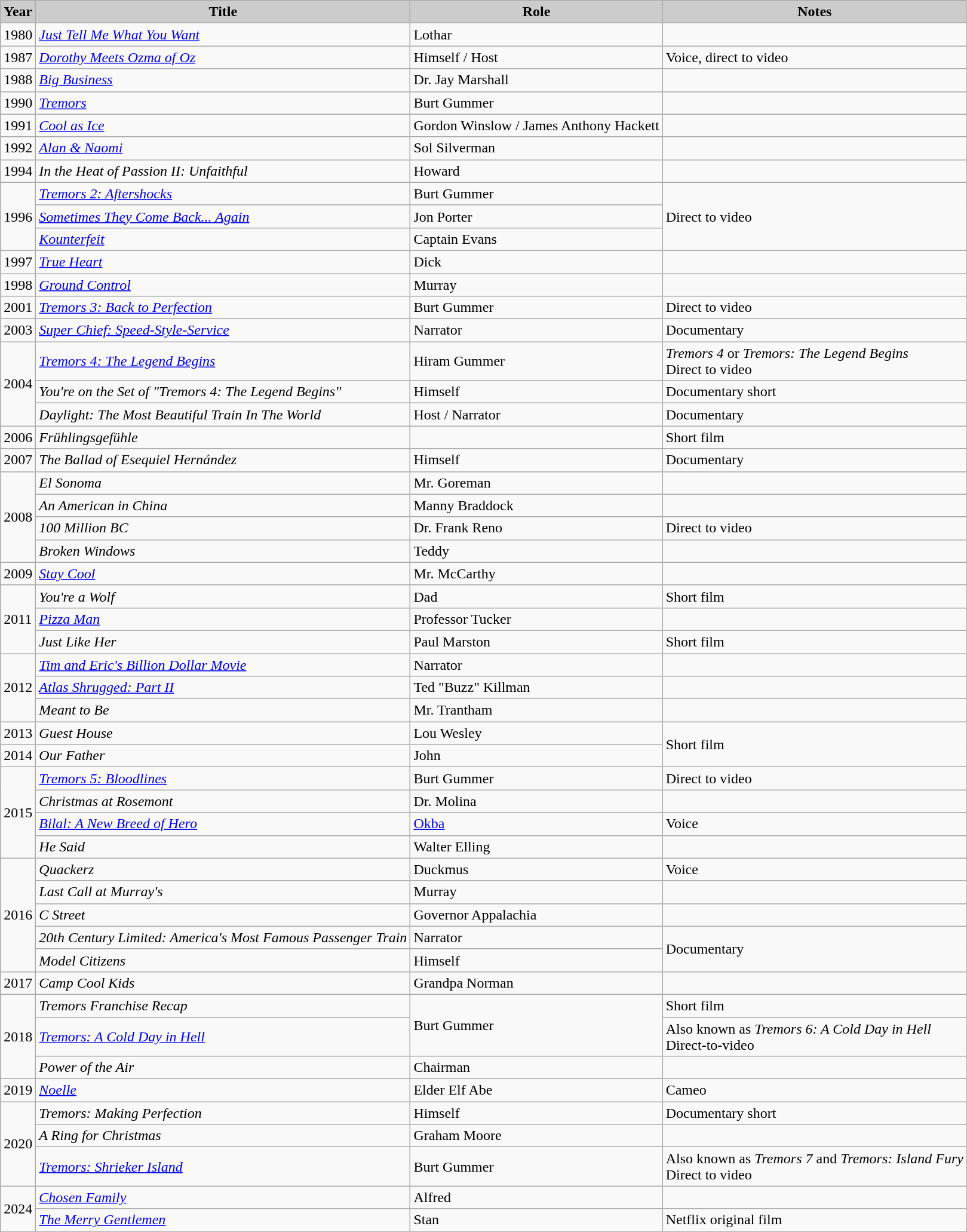<table class="wikitable">
<tr>
<th style="background: #CCCCCC;">Year</th>
<th style="background: #CCCCCC;">Title</th>
<th style="background: #CCCCCC;">Role</th>
<th style="background: #CCCCCC;">Notes</th>
</tr>
<tr>
<td>1980</td>
<td><em><a href='#'>Just Tell Me What You Want</a></em></td>
<td>Lothar</td>
<td></td>
</tr>
<tr>
<td>1987</td>
<td><em><a href='#'>Dorothy Meets Ozma of Oz</a></em></td>
<td>Himself / Host</td>
<td>Voice, direct to video</td>
</tr>
<tr>
<td>1988</td>
<td><em><a href='#'>Big Business</a></em></td>
<td>Dr. Jay Marshall</td>
<td></td>
</tr>
<tr>
<td>1990</td>
<td><em><a href='#'>Tremors</a></em></td>
<td>Burt Gummer</td>
<td></td>
</tr>
<tr>
<td>1991</td>
<td><em><a href='#'>Cool as Ice</a></em></td>
<td>Gordon Winslow / James Anthony Hackett</td>
<td></td>
</tr>
<tr>
<td>1992</td>
<td><em><a href='#'>Alan & Naomi</a></em></td>
<td>Sol Silverman</td>
<td></td>
</tr>
<tr>
<td>1994</td>
<td><em>In the Heat of Passion II: Unfaithful</em></td>
<td>Howard</td>
<td></td>
</tr>
<tr>
<td rowspan=3>1996</td>
<td><em><a href='#'>Tremors 2: Aftershocks</a></em></td>
<td>Burt Gummer</td>
<td rowspan=3>Direct to video</td>
</tr>
<tr>
<td><em><a href='#'>Sometimes They Come Back... Again</a></em></td>
<td>Jon Porter</td>
</tr>
<tr>
<td><em><a href='#'>Kounterfeit</a></em></td>
<td>Captain Evans</td>
</tr>
<tr>
<td>1997</td>
<td><em><a href='#'>True Heart</a></em></td>
<td>Dick</td>
<td></td>
</tr>
<tr>
<td>1998</td>
<td><em><a href='#'>Ground Control</a></em></td>
<td>Murray</td>
<td></td>
</tr>
<tr>
<td>2001</td>
<td><em><a href='#'>Tremors 3: Back to Perfection</a></em></td>
<td>Burt Gummer</td>
<td>Direct to video</td>
</tr>
<tr>
<td>2003</td>
<td><em><a href='#'>Super Chief: Speed-Style-Service</a></em></td>
<td>Narrator</td>
<td>Documentary</td>
</tr>
<tr>
<td rowspan=3>2004</td>
<td><em><a href='#'>Tremors 4: The Legend Begins</a></em></td>
<td>Hiram Gummer</td>
<td><em>Tremors 4</em> or <em>Tremors: The Legend Begins</em><br> Direct to video</td>
</tr>
<tr>
<td><em>You're on the Set of "Tremors 4: The Legend Begins"</em></td>
<td>Himself</td>
<td>Documentary short</td>
</tr>
<tr>
<td><em>Daylight: The Most Beautiful Train In The World</em></td>
<td>Host / Narrator</td>
<td>Documentary</td>
</tr>
<tr>
<td>2006</td>
<td><em>Frühlingsgefühle</em></td>
<td></td>
<td>Short film</td>
</tr>
<tr>
<td>2007</td>
<td><em>The Ballad of Esequiel Hernández</em></td>
<td>Himself</td>
<td>Documentary</td>
</tr>
<tr>
<td rowspan=4>2008</td>
<td><em>El Sonoma</em></td>
<td>Mr. Goreman</td>
<td></td>
</tr>
<tr>
<td><em>An American in China</em></td>
<td>Manny Braddock</td>
<td></td>
</tr>
<tr>
<td><em>100 Million BC</em></td>
<td>Dr. Frank Reno</td>
<td>Direct to video</td>
</tr>
<tr>
<td><em>Broken Windows</em></td>
<td>Teddy</td>
<td></td>
</tr>
<tr>
<td>2009</td>
<td><em><a href='#'>Stay Cool</a></em></td>
<td>Mr. McCarthy</td>
<td></td>
</tr>
<tr>
<td rowspan=3>2011</td>
<td><em>You're a Wolf</em></td>
<td>Dad</td>
<td>Short film</td>
</tr>
<tr>
<td><em><a href='#'>Pizza Man</a></em></td>
<td>Professor Tucker</td>
<td></td>
</tr>
<tr>
<td><em>Just Like Her</em></td>
<td>Paul Marston</td>
<td>Short film</td>
</tr>
<tr>
<td rowspan=3>2012</td>
<td><em><a href='#'>Tim and Eric's Billion Dollar Movie</a></em></td>
<td>Narrator</td>
<td></td>
</tr>
<tr>
<td><em><a href='#'>Atlas Shrugged: Part II</a></em></td>
<td>Ted "Buzz" Killman</td>
<td></td>
</tr>
<tr>
<td><em>Meant to Be</em></td>
<td>Mr. Trantham</td>
<td></td>
</tr>
<tr>
<td>2013</td>
<td><em>Guest House</em></td>
<td>Lou Wesley</td>
<td rowspan=2>Short film</td>
</tr>
<tr>
<td>2014</td>
<td><em>Our Father</em></td>
<td>John</td>
</tr>
<tr>
<td rowspan=4>2015</td>
<td><em><a href='#'>Tremors 5: Bloodlines</a></em></td>
<td>Burt Gummer</td>
<td>Direct to video</td>
</tr>
<tr>
<td><em>Christmas at Rosemont</em></td>
<td>Dr. Molina</td>
<td></td>
</tr>
<tr>
<td><em><a href='#'>Bilal: A New Breed of Hero</a></em></td>
<td><a href='#'>Okba</a></td>
<td>Voice</td>
</tr>
<tr>
<td><em>He Said</em></td>
<td>Walter Elling</td>
<td></td>
</tr>
<tr>
<td rowspan=5>2016</td>
<td><em>Quackerz</em></td>
<td>Duckmus</td>
<td>Voice</td>
</tr>
<tr>
<td><em>Last Call at Murray's</em></td>
<td>Murray</td>
<td></td>
</tr>
<tr>
<td><em>C Street</em></td>
<td>Governor Appalachia</td>
<td></td>
</tr>
<tr>
<td><em>20th Century Limited: America's Most Famous Passenger Train</em></td>
<td>Narrator</td>
<td rowspan=2>Documentary</td>
</tr>
<tr>
<td><em>Model Citizens</em></td>
<td>Himself</td>
</tr>
<tr>
<td>2017</td>
<td><em>Camp Cool Kids</em></td>
<td>Grandpa Norman</td>
<td></td>
</tr>
<tr>
<td rowspan=3>2018</td>
<td><em>Tremors Franchise Recap</em></td>
<td rowspan=2>Burt Gummer</td>
<td>Short film</td>
</tr>
<tr>
<td><em><a href='#'>Tremors: A Cold Day in Hell</a></em></td>
<td>Also known as <em>Tremors 6: A Cold Day in Hell</em><br> Direct-to-video</td>
</tr>
<tr>
<td><em>Power of the Air</em></td>
<td>Chairman</td>
<td></td>
</tr>
<tr>
<td>2019</td>
<td><em><a href='#'>Noelle</a></em></td>
<td>Elder Elf Abe</td>
<td>Cameo</td>
</tr>
<tr>
<td rowspan=3>2020</td>
<td><em>Tremors: Making Perfection</em></td>
<td>Himself</td>
<td>Documentary short</td>
</tr>
<tr>
<td><em>A Ring for Christmas</em></td>
<td>Graham Moore</td>
<td></td>
</tr>
<tr>
<td><em><a href='#'>Tremors: Shrieker Island</a></em></td>
<td>Burt Gummer</td>
<td>Also known as <em>Tremors 7</em> and <em>Tremors: Island Fury</em><br> Direct to video</td>
</tr>
<tr>
<td rowspan=2>2024</td>
<td><em><a href='#'>Chosen Family</a></em></td>
<td>Alfred</td>
<td></td>
</tr>
<tr>
<td><em><a href='#'>The Merry Gentlemen</a></em></td>
<td>Stan</td>
<td>Netflix original film</td>
</tr>
<tr>
</tr>
</table>
